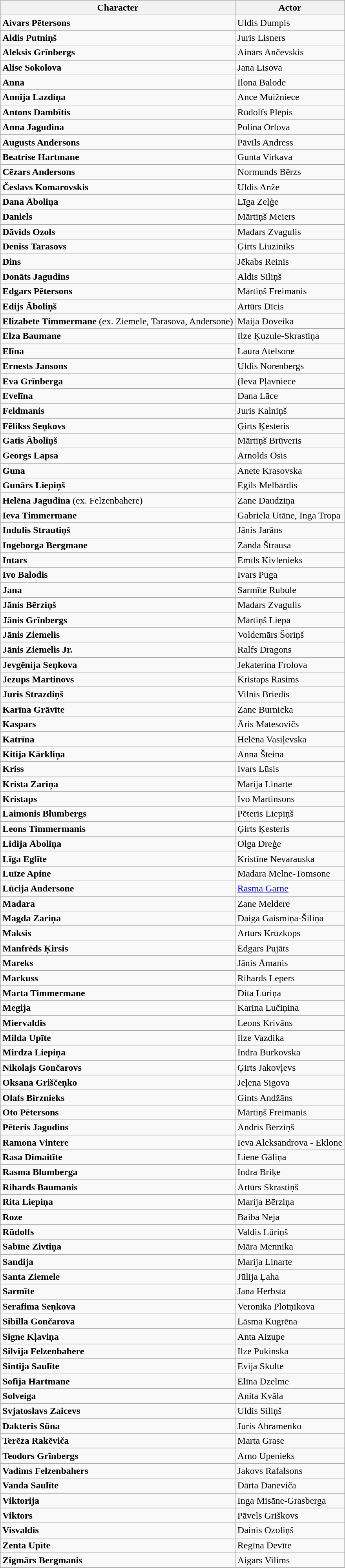<table class="wikitable sortable mw-collapsible">
<tr>
<th>Character</th>
<th>Actor</th>
</tr>
<tr>
<td><strong>Aivars Pētersons</strong></td>
<td>Uldis Dumpis</td>
</tr>
<tr>
<td><strong>Aldis Putniņš</strong></td>
<td>Juris Lisners</td>
</tr>
<tr>
<td><strong>Aleksis Grīnbergs</strong></td>
<td>Ainārs Ančevskis</td>
</tr>
<tr>
<td><strong>Alise Sokolova</strong></td>
<td>Jana Lisova</td>
</tr>
<tr>
<td><strong>Anna</strong></td>
<td>Ilona Balode</td>
</tr>
<tr>
<td><strong>Annija Lazdiņa</strong></td>
<td>Ance Muižniece</td>
</tr>
<tr>
<td><strong>Antons Dambītis</strong></td>
<td>Rūdolfs Plēpis</td>
</tr>
<tr>
<td><strong>Anna Jagudina</strong></td>
<td>Polina Orlova</td>
</tr>
<tr>
<td><strong>Augusts Andersons</strong></td>
<td>Pāvils Andress</td>
</tr>
<tr>
<td><strong>Beatrise Hartmane</strong></td>
<td>Gunta Virkava</td>
</tr>
<tr>
<td><strong>Cēzars Andersons</strong></td>
<td>Normunds Bērzs</td>
</tr>
<tr>
<td><strong>Česlavs Komarovskis</strong></td>
<td>Uldis Anže</td>
</tr>
<tr>
<td><strong>Dana Āboliņa</strong></td>
<td>Līga Zeļģe</td>
</tr>
<tr>
<td><strong>Daniels</strong></td>
<td>Mārtiņš Meiers</td>
</tr>
<tr>
<td><strong>Dāvids Ozols</strong></td>
<td>Madars Zvagulis</td>
</tr>
<tr>
<td><strong>Deniss Tarasovs</strong></td>
<td>Ģirts Liuziniks</td>
</tr>
<tr>
<td><strong>Dins</strong></td>
<td>Jēkabs Reinis</td>
</tr>
<tr>
<td><strong>Donāts Jagudins</strong></td>
<td>Aldis Siliņš</td>
</tr>
<tr>
<td><strong>Edgars Pētersons</strong></td>
<td>Mārtiņš Freimanis</td>
</tr>
<tr>
<td><strong>Edijs Āboliņš</strong></td>
<td>Artūrs Dīcis</td>
</tr>
<tr>
<td><strong>Elizabete Timmermane</strong> (ex. Ziemele, Tarasova, Andersone)</td>
<td>Maija Doveika</td>
</tr>
<tr>
<td><strong>Elza Baumane</strong></td>
<td>Ilze Ķuzule-Skrastiņa</td>
</tr>
<tr>
<td><strong>Elīna</strong></td>
<td>Laura Atelsone</td>
</tr>
<tr>
<td><strong>Ernests Jansons</strong></td>
<td>Uldis Norenbergs</td>
</tr>
<tr>
<td><strong>Eva Grīnberga</strong></td>
<td>(Ieva Pļavniece</td>
</tr>
<tr>
<td><strong>Evelīna</strong></td>
<td>Dana Lāce</td>
</tr>
<tr>
<td><strong>Feldmanis</strong></td>
<td>Juris Kalniņš</td>
</tr>
<tr>
<td><strong>Fēlikss Seņkovs</strong></td>
<td>Ģirts Ķesteris</td>
</tr>
<tr>
<td><strong>Gatis Āboliņš</strong></td>
<td>Mārtiņš Brūveris</td>
</tr>
<tr>
<td><strong>Georgs Lapsa</strong></td>
<td>Arnolds Osis</td>
</tr>
<tr>
<td><strong>Guna</strong></td>
<td>Anete Krasovska</td>
</tr>
<tr>
<td><strong>Gunārs Liepiņš</strong></td>
<td>Egils Melbārdis</td>
</tr>
<tr>
<td><strong>Helēna Jagudina</strong> (ex. Felzenbahere)</td>
<td>Zane Daudziņa</td>
</tr>
<tr>
<td><strong>Ieva Timmermane</strong></td>
<td>Gabriela Utāne, Inga Tropa</td>
</tr>
<tr>
<td><strong>Indulis Strautiņš</strong></td>
<td>Jānis Jarāns</td>
</tr>
<tr>
<td><strong>Ingeborga Bergmane</strong></td>
<td>Zanda Štrausa</td>
</tr>
<tr>
<td><strong>Intars</strong></td>
<td>Emīls Kivlenieks</td>
</tr>
<tr>
<td><strong>Ivo Balodis</strong></td>
<td>Ivars Puga</td>
</tr>
<tr>
<td><strong>Jana</strong></td>
<td>Sarmīte Rubule</td>
</tr>
<tr>
<td><strong>Jānis Bērziņš</strong></td>
<td>Madars Zvagulis</td>
</tr>
<tr>
<td><strong>Jānis Grīnbergs</strong></td>
<td>Mārtiņš Liepa</td>
</tr>
<tr>
<td><strong>Jānis Ziemelis</strong></td>
<td>Voldemārs Šoriņš</td>
</tr>
<tr>
<td><strong>Jānis Ziemelis Jr.</strong></td>
<td>Ralfs Dragons</td>
</tr>
<tr>
<td><strong>Jevgēnija Seņkova</strong></td>
<td>Jekaterina Frolova</td>
</tr>
<tr>
<td><strong>Jezups Martinovs</strong></td>
<td>Kristaps Rasims</td>
</tr>
<tr>
<td><strong>Juris Strazdiņš</strong></td>
<td>Vilnis Briedis</td>
</tr>
<tr>
<td><strong>Karīna Grāvīte</strong></td>
<td>Zane Burnicka</td>
</tr>
<tr>
<td><strong>Kaspars</strong></td>
<td>Āris Matesovičs</td>
</tr>
<tr>
<td><strong>Katrīna</strong></td>
<td>Helēna Vasiļevska</td>
</tr>
<tr>
<td><strong>Kitija Kārkliņa</strong></td>
<td>Anna Šteina</td>
</tr>
<tr>
<td><strong>Kriss</strong></td>
<td>Ivars Lūsis</td>
</tr>
<tr>
<td><strong>Krista Zariņa</strong></td>
<td>Marija Linarte</td>
</tr>
<tr>
<td><strong>Kristaps</strong></td>
<td>Ivo Martinsons</td>
</tr>
<tr>
<td><strong>Laimonis Blumbergs</strong></td>
<td>Pēteris Liepiņš</td>
</tr>
<tr>
<td><strong>Leons Timmermanis</strong></td>
<td>Ģirts Ķesteris</td>
</tr>
<tr>
<td><strong>Lidija Āboliņa</strong></td>
<td>Olga Dreģe</td>
</tr>
<tr>
<td><strong>Līga Eglīte</strong></td>
<td>Kristīne Nevarauska</td>
</tr>
<tr>
<td><strong>Luīze Apine</strong></td>
<td>Madara Melne-Tomsone</td>
</tr>
<tr>
<td><strong>Lūcija Andersone</strong></td>
<td><a href='#'>Rasma Garne</a></td>
</tr>
<tr>
<td><strong>Madara</strong></td>
<td>Zane Meldere</td>
</tr>
<tr>
<td><strong>Magda Zariņa</strong></td>
<td>Daiga Gaismiņa-Šiliņa</td>
</tr>
<tr>
<td><strong>Maksis</strong></td>
<td>Arturs Krūzkops</td>
</tr>
<tr>
<td><strong>Manfrēds Ķirsis</strong></td>
<td>Edgars Pujāts</td>
</tr>
<tr>
<td><strong>Mareks</strong></td>
<td>Jānis Āmanis</td>
</tr>
<tr>
<td><strong>Markuss</strong></td>
<td>Rihards Lepers</td>
</tr>
<tr>
<td><strong>Marta Timmermane</strong></td>
<td>Dita Lūriņa</td>
</tr>
<tr>
<td><strong>Megija</strong></td>
<td>Karina Lučiņina</td>
</tr>
<tr>
<td><strong>Miervaldis</strong></td>
<td>Leons Krivāns</td>
</tr>
<tr>
<td><strong>Milda Upīte</strong></td>
<td>Ilze Vazdika</td>
</tr>
<tr>
<td><strong>Mirdza Liepiņa</strong></td>
<td>Indra Burkovska</td>
</tr>
<tr>
<td><strong>Nikolajs Gončarovs</strong></td>
<td>Ģirts Jakovļevs</td>
</tr>
<tr>
<td><strong>Oksana Griščeņko</strong></td>
<td>Jeļena Sigova</td>
</tr>
<tr>
<td><strong>Olafs Birznieks</strong></td>
<td>Gints Andžāns</td>
</tr>
<tr>
<td><strong>Oto Pētersons</strong></td>
<td>Mārtiņš Freimanis</td>
</tr>
<tr>
<td><strong>Pēteris Jagudins</strong></td>
<td>Andris Bērziņš</td>
</tr>
<tr>
<td><strong>Ramona Vintere</strong></td>
<td>Ieva Aleksandrova - Eklone</td>
</tr>
<tr>
<td><strong>Rasa Dimaitīte</strong></td>
<td>Liene Gāliņa</td>
</tr>
<tr>
<td><strong>Rasma Blumberga</strong></td>
<td>Indra Briķe</td>
</tr>
<tr>
<td><strong>Rihards Baumanis</strong></td>
<td>Artūrs Skrastiņš</td>
</tr>
<tr>
<td><strong>Rita Liepiņa</strong></td>
<td>Marija Bērziņa</td>
</tr>
<tr>
<td><strong>Roze</strong></td>
<td>Baiba Neja</td>
</tr>
<tr>
<td><strong>Rūdolfs</strong></td>
<td>Valdis Lūriņš</td>
</tr>
<tr>
<td><strong>Sabīne Zivtiņa</strong></td>
<td>Māra Mennika</td>
</tr>
<tr>
<td><strong>Sandija</strong></td>
<td>Marija Linarte</td>
</tr>
<tr>
<td><strong>Santa Ziemele</strong></td>
<td>Jūlija Ļaha</td>
</tr>
<tr>
<td><strong>Sarmīte</strong></td>
<td>Jana Herbsta</td>
</tr>
<tr>
<td><strong>Serafima Seņkova</strong></td>
<td>Veronika Plotņikova</td>
</tr>
<tr>
<td><strong>Sibilla Gončarova</strong></td>
<td>Lāsma Kugrēna</td>
</tr>
<tr>
<td><strong>Signe Kļaviņa</strong></td>
<td>Anta Aizupe</td>
</tr>
<tr>
<td><strong>Silvija Felzenbahere</strong></td>
<td>Ilze Pukinska</td>
</tr>
<tr>
<td><strong>Sintija Saulīte</strong></td>
<td>Evija Skulte</td>
</tr>
<tr>
<td><strong>Sofija Hartmane</strong></td>
<td>Elīna Dzelme</td>
</tr>
<tr>
<td><strong>Solveiga</strong></td>
<td>Anita Kvāla</td>
</tr>
<tr>
<td><strong>Svjatoslavs Zaicevs</strong></td>
<td>Uldis Siliņš</td>
</tr>
<tr>
<td><strong>Dakteris Sūna</strong></td>
<td>Juris Abramenko</td>
</tr>
<tr>
<td><strong>Terēza Rakēviča</strong></td>
<td>Marta Grase</td>
</tr>
<tr>
<td><strong>Teodors Grīnbergs</strong></td>
<td>Arno Upenieks</td>
</tr>
<tr>
<td><strong>Vadims Felzenbahers</strong></td>
<td>Jakovs Rafalsons</td>
</tr>
<tr>
<td><strong>Vanda Saulīte</strong></td>
<td>Dārta Daneviča</td>
</tr>
<tr>
<td><strong>Viktorija</strong></td>
<td>Inga Misāne-Grasberga</td>
</tr>
<tr>
<td><strong>Viktors</strong></td>
<td>Pāvels Griškovs</td>
</tr>
<tr>
<td><strong>Visvaldis</strong></td>
<td>Dainis Ozoliņš</td>
</tr>
<tr>
<td><strong>Zenta Upīte</strong></td>
<td>Regīna Devīte</td>
</tr>
<tr>
<td><strong>Zigmārs Bergmanis</strong></td>
<td>Aigars Vilims</td>
</tr>
</table>
